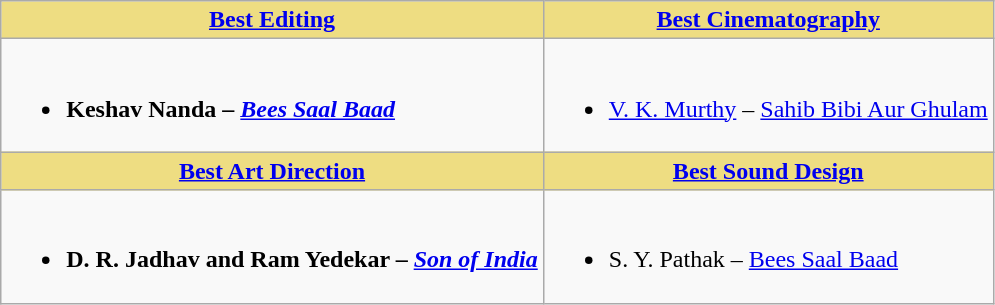<table class="wikitable">
<tr>
<th style="background:#EEDD82;"><a href='#'>Best Editing</a></th>
<th style="background:#EEDD82;"><a href='#'>Best Cinematography</a></th>
</tr>
<tr>
<td><br><ul><li><strong>Keshav Nanda – <em><a href='#'>Bees Saal Baad</a><strong><em></li></ul></td>
<td><br><ul><li></strong><a href='#'>V. K. Murthy</a> – </em><a href='#'>Sahib Bibi Aur Ghulam</a></em></strong></li></ul></td>
</tr>
<tr>
<th style="background:#EEDD82;"><a href='#'>Best Art Direction</a></th>
<th style="background:#EEDD82;"><a href='#'>Best Sound Design</a></th>
</tr>
<tr>
<td><br><ul><li><strong>D. R. Jadhav and Ram Yedekar – <em><a href='#'>Son of India</a><strong><em></li></ul></td>
<td><br><ul><li></strong>S. Y. Pathak – </em><a href='#'>Bees Saal Baad</a></em></strong></li></ul></td>
</tr>
</table>
